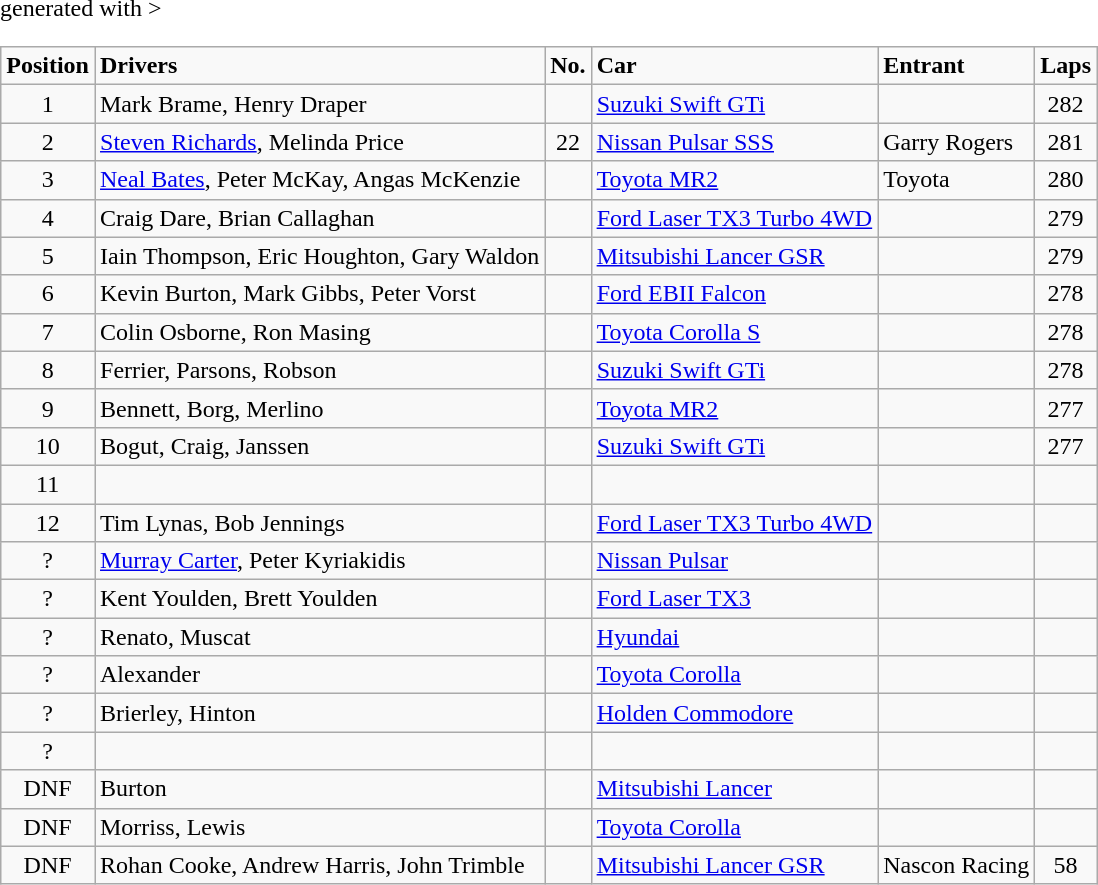<table class="wikitable" <hiddentext>generated with >
<tr style="font-weight:bold">
<td height="14" align="center">Position</td>
<td>Drivers</td>
<td align="center">No.</td>
<td>Car</td>
<td>Entrant</td>
<td align="center">Laps</td>
</tr>
<tr>
<td height="14" align="center">1</td>
<td>Mark Brame, Henry Draper</td>
<td align="center"> </td>
<td><a href='#'>Suzuki Swift GTi</a></td>
<td> </td>
<td align="center">282</td>
</tr>
<tr>
<td height="14" align="center">2</td>
<td><a href='#'>Steven Richards</a>, Melinda Price</td>
<td align="center">22</td>
<td><a href='#'>Nissan Pulsar SSS</a></td>
<td>Garry Rogers</td>
<td align="center">281</td>
</tr>
<tr>
<td height="14" align="center">3</td>
<td><a href='#'>Neal Bates</a>, Peter McKay, Angas McKenzie</td>
<td align="center"> </td>
<td><a href='#'>Toyota MR2</a></td>
<td>Toyota</td>
<td align="center">280</td>
</tr>
<tr>
<td height="14" align="center">4</td>
<td>Craig Dare, Brian Callaghan</td>
<td align="center"> </td>
<td><a href='#'>Ford Laser TX3 Turbo 4WD</a>  </td>
<td> </td>
<td align="center">279</td>
</tr>
<tr>
<td height="14" align="center">5</td>
<td>Iain Thompson, Eric Houghton, Gary Waldon</td>
<td align="center"> </td>
<td><a href='#'>Mitsubishi Lancer GSR</a></td>
<td> </td>
<td align="center">279</td>
</tr>
<tr>
<td height="14" align="center">6</td>
<td>Kevin Burton, Mark Gibbs, Peter Vorst</td>
<td align="center"> </td>
<td><a href='#'>Ford EBII Falcon</a></td>
<td> </td>
<td align="center">278</td>
</tr>
<tr>
<td height="14" align="center">7</td>
<td>Colin Osborne, Ron Masing</td>
<td align="center"> </td>
<td><a href='#'>Toyota Corolla S</a></td>
<td> </td>
<td align="center">278</td>
</tr>
<tr>
<td height="14" align="center">8</td>
<td>Ferrier, Parsons, Robson</td>
<td align="center"> </td>
<td><a href='#'>Suzuki Swift GTi</a></td>
<td> </td>
<td align="center">278</td>
</tr>
<tr>
<td height="14" align="center">9</td>
<td>Bennett, Borg, Merlino</td>
<td align="center"> </td>
<td><a href='#'>Toyota MR2</a></td>
<td> </td>
<td align="center">277</td>
</tr>
<tr>
<td height="14" align="center">10</td>
<td>Bogut, Craig, Janssen</td>
<td align="center"> </td>
<td><a href='#'>Suzuki Swift GTi</a></td>
<td> </td>
<td align="center">277</td>
</tr>
<tr>
<td height="14" align="center">11</td>
<td> </td>
<td align="center"> </td>
<td> </td>
<td> </td>
<td align="center"> </td>
</tr>
<tr>
<td height="14" align="center">12</td>
<td>Tim Lynas, Bob Jennings</td>
<td align="center"> </td>
<td><a href='#'>Ford Laser TX3 Turbo 4WD</a>  </td>
<td> </td>
<td align="center"> </td>
</tr>
<tr>
<td height="14" align="center">?</td>
<td><a href='#'>Murray Carter</a>, Peter Kyriakidis</td>
<td align="center"> </td>
<td><a href='#'>Nissan Pulsar</a></td>
<td> </td>
<td align="center"> </td>
</tr>
<tr>
<td height="14" align="center">?</td>
<td>Kent Youlden, Brett Youlden</td>
<td align="center"> </td>
<td><a href='#'>Ford Laser TX3</a></td>
<td> </td>
<td align="center"> </td>
</tr>
<tr>
<td height="14" align="center">?</td>
<td>Renato, Muscat</td>
<td align="center"> </td>
<td><a href='#'>Hyundai</a></td>
<td> </td>
<td align="center"> </td>
</tr>
<tr>
<td height="14" align="center">?</td>
<td>Alexander</td>
<td align="center"> </td>
<td><a href='#'>Toyota Corolla</a></td>
<td> </td>
<td align="center"> </td>
</tr>
<tr>
<td height="14" align="center">?</td>
<td>Brierley, Hinton</td>
<td align="center"> </td>
<td><a href='#'>Holden Commodore</a></td>
<td> </td>
<td align="center"> </td>
</tr>
<tr>
<td height="14" align="center">?</td>
<td> </td>
<td align="center"> </td>
<td> </td>
<td> </td>
<td align="center"> </td>
</tr>
<tr>
<td height="14" align="center">DNF</td>
<td>Burton</td>
<td align="center"> </td>
<td><a href='#'>Mitsubishi Lancer</a></td>
<td> </td>
<td align="center"> </td>
</tr>
<tr>
<td height="14" align="center">DNF</td>
<td>Morriss, Lewis</td>
<td align="center"> </td>
<td><a href='#'>Toyota Corolla</a></td>
<td> </td>
<td align="center"> </td>
</tr>
<tr>
<td height="14" align="center">DNF</td>
<td>Rohan Cooke, Andrew Harris, John Trimble</td>
<td align="center"> </td>
<td><a href='#'>Mitsubishi Lancer GSR</a></td>
<td>Nascon Racing</td>
<td align="center">58</td>
</tr>
</table>
